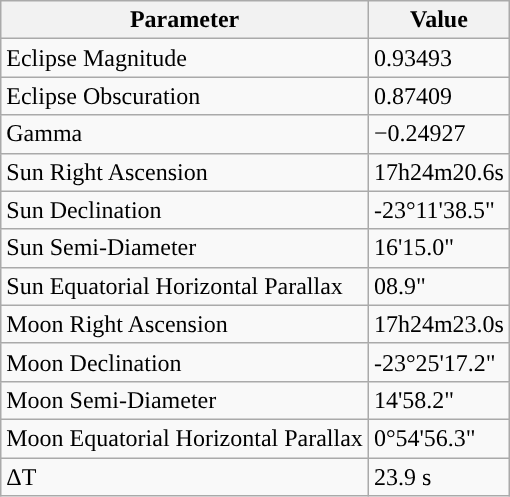<table class="wikitable">
<tr>
<th>Parameter</th>
<th>Value</th>
</tr>
<tr>
<td>Eclipse Magnitude</td>
<td>0.93493</td>
</tr>
<tr>
<td>Eclipse Obscuration</td>
<td>0.87409</td>
</tr>
<tr>
<td>Gamma</td>
<td>−0.24927</td>
</tr>
<tr>
<td>Sun Right Ascension</td>
<td>17h24m20.6s</td>
</tr>
<tr>
<td>Sun Declination</td>
<td>-23°11'38.5"</td>
</tr>
<tr>
<td>Sun Semi-Diameter</td>
<td>16'15.0"</td>
</tr>
<tr>
<td>Sun Equatorial Horizontal Parallax</td>
<td>08.9"</td>
</tr>
<tr>
<td>Moon Right Ascension</td>
<td>17h24m23.0s</td>
</tr>
<tr>
<td>Moon Declination</td>
<td>-23°25'17.2"</td>
</tr>
<tr>
<td>Moon Semi-Diameter</td>
<td>14'58.2"</td>
</tr>
<tr>
<td>Moon Equatorial Horizontal Parallax</td>
<td>0°54'56.3"</td>
</tr>
<tr>
<td>ΔT</td>
<td>23.9 s</td>
</tr>
</table>
